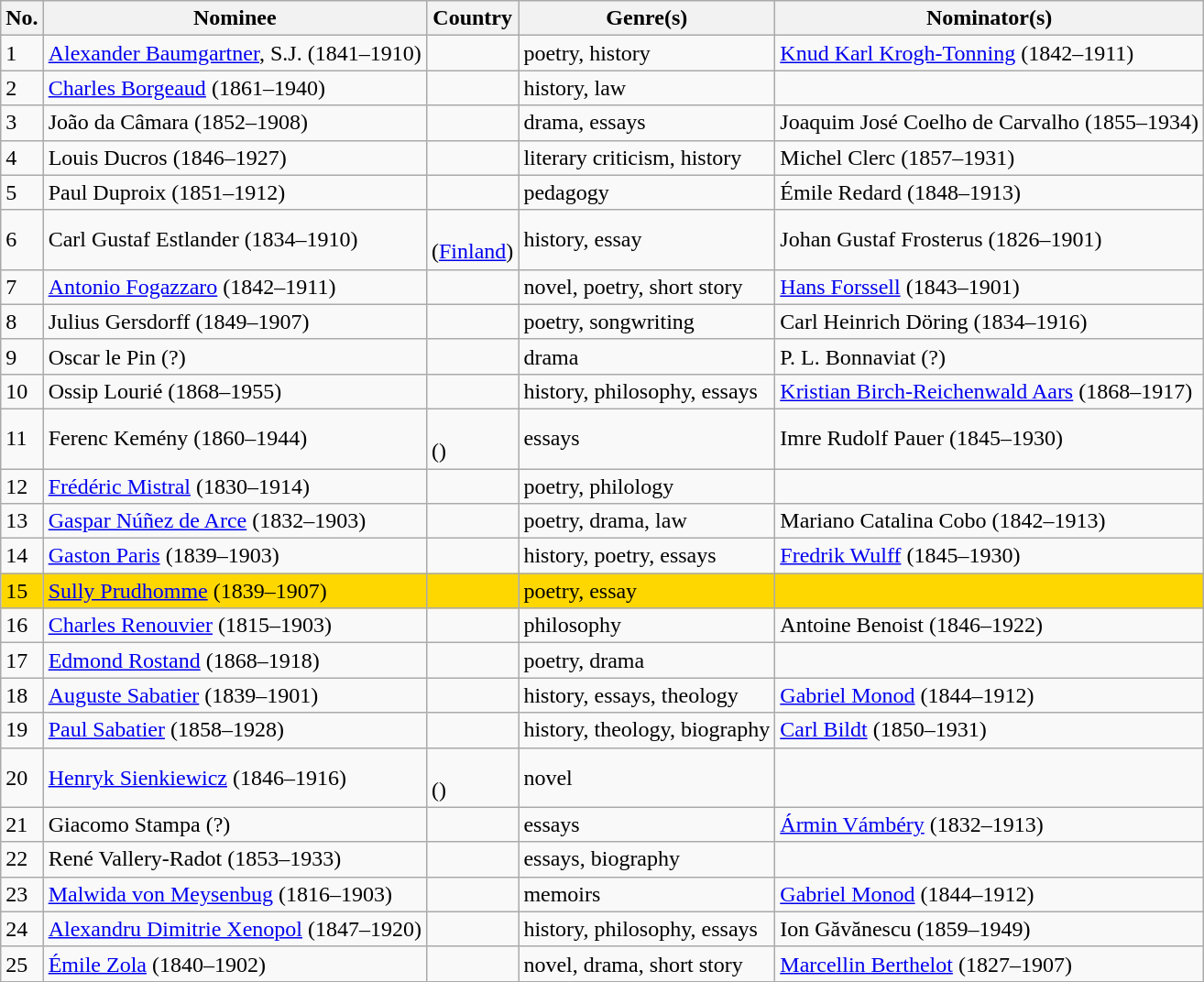<table class="sortable wikitable mw-collapsible">
<tr>
<th scope=col>No.</th>
<th scope=col>Nominee</th>
<th scope=col>Country</th>
<th scope=col>Genre(s)</th>
<th scope=col>Nominator(s)</th>
</tr>
<tr>
<td>1</td>
<td><a href='#'>Alexander Baumgartner</a>, S.J. (1841–1910)</td>
<td></td>
<td>poetry, history</td>
<td><a href='#'>Knud Karl Krogh-Tonning</a> (1842–1911)</td>
</tr>
<tr>
<td>2</td>
<td><a href='#'>Charles Borgeaud</a> (1861–1940)</td>
<td></td>
<td>history, law</td>
<td></td>
</tr>
<tr>
<td>3</td>
<td>João da Câmara (1852–1908)</td>
<td></td>
<td>drama, essays</td>
<td>Joaquim José Coelho de Carvalho (1855–1934)</td>
</tr>
<tr>
<td>4</td>
<td>Louis Ducros (1846–1927)</td>
<td></td>
<td>literary criticism, history</td>
<td>Michel Clerc (1857–1931)</td>
</tr>
<tr>
<td>5</td>
<td>Paul Duproix (1851–1912)</td>
<td></td>
<td>pedagogy</td>
<td>Émile Redard (1848–1913)</td>
</tr>
<tr>
<td>6</td>
<td>Carl Gustaf Estlander (1834–1910)</td>
<td><br>(<a href='#'>Finland</a>)</td>
<td>history, essay</td>
<td>Johan Gustaf Frosterus (1826–1901)</td>
</tr>
<tr>
<td>7</td>
<td><a href='#'>Antonio Fogazzaro</a> (1842–1911)</td>
<td></td>
<td>novel, poetry, short story</td>
<td><a href='#'>Hans Forssell</a> (1843–1901)</td>
</tr>
<tr>
<td>8</td>
<td>Julius Gersdorff (1849–1907)</td>
<td></td>
<td>poetry, songwriting</td>
<td>Carl Heinrich Döring (1834–1916)</td>
</tr>
<tr>
<td>9</td>
<td>Oscar le Pin (?)</td>
<td></td>
<td>drama</td>
<td>P. L. Bonnaviat (?)</td>
</tr>
<tr>
<td>10</td>
<td>Ossip Lourié (1868–1955)</td>
<td></td>
<td>history, philosophy, essays</td>
<td><a href='#'>Kristian Birch-Reichenwald Aars</a> (1868–1917)</td>
</tr>
<tr>
<td>11</td>
<td>Ferenc Kemény (1860–1944)</td>
<td><br>()</td>
<td>essays</td>
<td>Imre Rudolf Pauer (1845–1930)</td>
</tr>
<tr>
<td>12</td>
<td><a href='#'>Frédéric Mistral</a> (1830–1914)</td>
<td></td>
<td>poetry, philology</td>
<td></td>
</tr>
<tr>
<td>13</td>
<td><a href='#'>Gaspar Núñez de Arce</a> (1832–1903)</td>
<td></td>
<td>poetry, drama, law</td>
<td>Mariano Catalina Cobo (1842–1913)</td>
</tr>
<tr>
<td>14</td>
<td><a href='#'>Gaston Paris</a> (1839–1903)</td>
<td></td>
<td>history, poetry, essays</td>
<td><a href='#'>Fredrik Wulff</a> (1845–1930)</td>
</tr>
<tr>
<td style="background:gold;white-space:nowrap">15</td>
<td style="background:gold;white-space:nowrap"><a href='#'>Sully Prudhomme</a> (1839–1907)</td>
<td style="background:gold;white-space:nowrap"></td>
<td style="background:gold;white-space:nowrap">poetry, essay</td>
<td style="background:gold;white-space:nowrap"></td>
</tr>
<tr>
<td>16</td>
<td><a href='#'>Charles Renouvier</a> (1815–1903)</td>
<td></td>
<td>philosophy</td>
<td>Antoine Benoist (1846–1922)</td>
</tr>
<tr>
<td>17</td>
<td><a href='#'>Edmond Rostand</a> (1868–1918)</td>
<td></td>
<td>poetry, drama</td>
<td></td>
</tr>
<tr>
<td>18</td>
<td><a href='#'>Auguste Sabatier</a> (1839–1901)</td>
<td></td>
<td>history, essays, theology</td>
<td><a href='#'>Gabriel Monod</a> (1844–1912)</td>
</tr>
<tr>
<td>19</td>
<td><a href='#'>Paul Sabatier</a> (1858–1928)</td>
<td></td>
<td>history, theology, biography</td>
<td><a href='#'>Carl Bildt</a> (1850–1931)</td>
</tr>
<tr>
<td>20</td>
<td><a href='#'>Henryk Sienkiewicz</a> (1846–1916)</td>
<td><br>()</td>
<td>novel</td>
<td></td>
</tr>
<tr>
<td>21</td>
<td>Giacomo Stampa (?)</td>
<td></td>
<td>essays</td>
<td><a href='#'>Ármin Vámbéry</a> (1832–1913)</td>
</tr>
<tr>
<td>22</td>
<td>René Vallery-Radot (1853–1933)</td>
<td></td>
<td>essays, biography</td>
<td></td>
</tr>
<tr>
<td>23</td>
<td><a href='#'>Malwida von Meysenbug</a> (1816–1903)</td>
<td></td>
<td>memoirs</td>
<td><a href='#'>Gabriel Monod</a> (1844–1912)</td>
</tr>
<tr>
<td>24</td>
<td><a href='#'>Alexandru Dimitrie Xenopol</a> (1847–1920)</td>
<td></td>
<td>history, philosophy, essays</td>
<td>Ion Găvănescu (1859–1949)</td>
</tr>
<tr>
<td>25</td>
<td><a href='#'>Émile Zola</a> (1840–1902)</td>
<td></td>
<td>novel, drama, short story</td>
<td><a href='#'>Marcellin Berthelot</a> (1827–1907)</td>
</tr>
</table>
